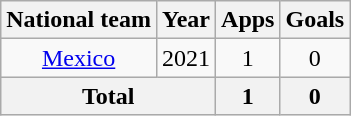<table class="wikitable" style="text-align: center;">
<tr>
<th>National team</th>
<th>Year</th>
<th>Apps</th>
<th>Goals</th>
</tr>
<tr>
<td rowspan="1" valign="center"><a href='#'>Mexico</a></td>
<td>2021</td>
<td>1</td>
<td>0</td>
</tr>
<tr>
<th colspan="2">Total</th>
<th>1</th>
<th>0</th>
</tr>
</table>
